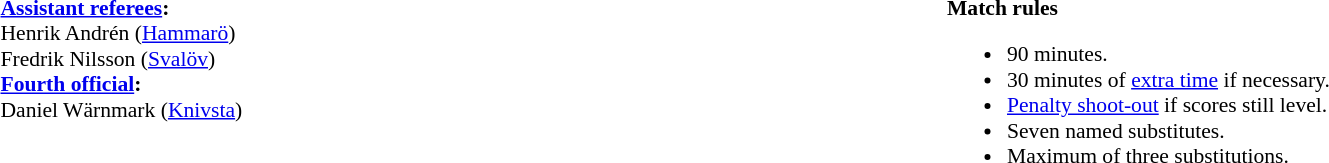<table width=100% style="font-size: 90%">
<tr>
<td width=50% valign=top><br><strong><a href='#'>Assistant referees</a>:</strong>
<br>Henrik Andrén (<a href='#'>Hammarö</a>)
<br>Fredrik Nilsson (<a href='#'>Svalöv</a>)
<br><strong><a href='#'>Fourth official</a>:</strong>
<br>Daniel Wärnmark (<a href='#'>Knivsta</a>)</td>
<td width=50% valign=top><br><strong>Match rules</strong><ul><li>90 minutes.</li><li>30 minutes of <a href='#'>extra time</a> if necessary.</li><li><a href='#'>Penalty shoot-out</a> if scores still level.</li><li>Seven named substitutes.</li><li>Maximum of three substitutions.</li></ul></td>
</tr>
</table>
